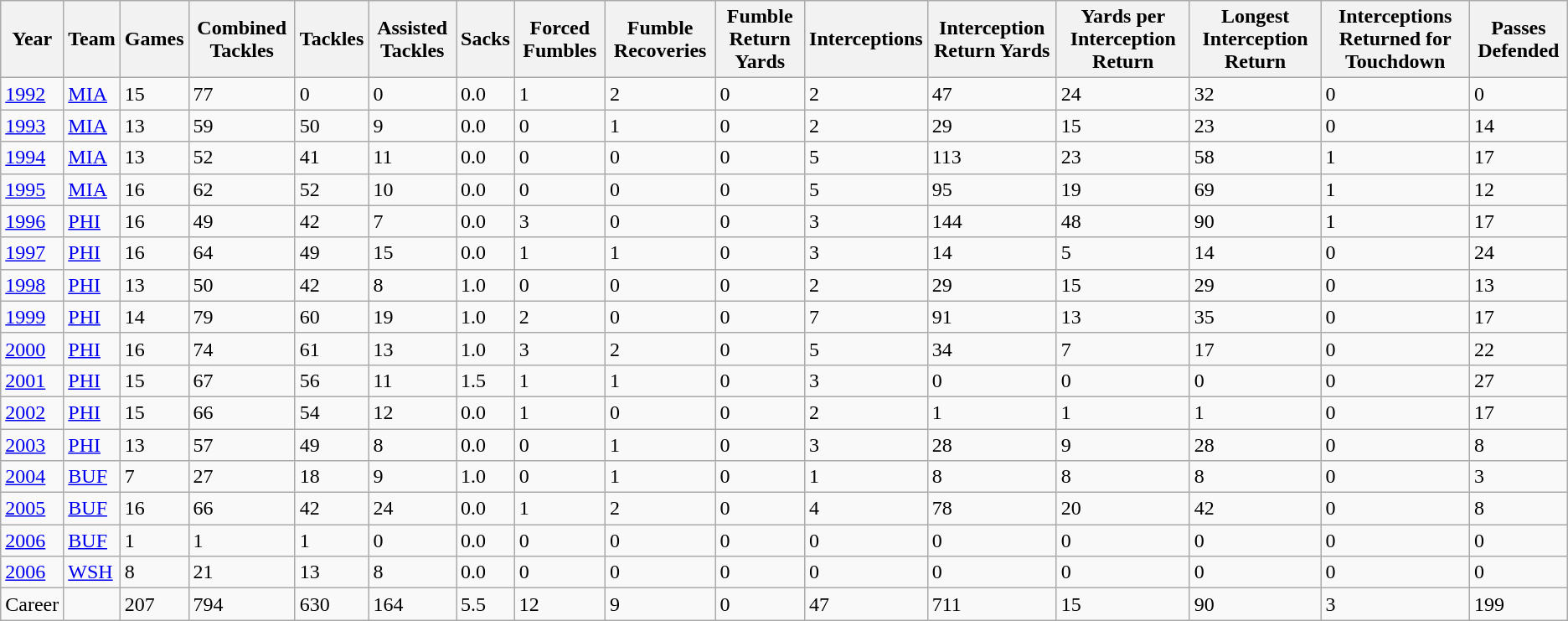<table class="wikitable">
<tr>
<th>Year</th>
<th>Team</th>
<th>Games</th>
<th>Combined Tackles</th>
<th>Tackles</th>
<th>Assisted Tackles</th>
<th>Sacks</th>
<th>Forced Fumbles</th>
<th>Fumble Recoveries</th>
<th>Fumble Return Yards</th>
<th>Interceptions</th>
<th>Interception Return Yards</th>
<th>Yards per Interception Return</th>
<th>Longest Interception Return</th>
<th>Interceptions Returned for Touchdown</th>
<th>Passes Defended</th>
</tr>
<tr>
<td><a href='#'>1992</a></td>
<td><a href='#'>MIA</a></td>
<td>15</td>
<td>77</td>
<td>0</td>
<td>0</td>
<td>0.0</td>
<td>1</td>
<td>2</td>
<td>0</td>
<td>2</td>
<td>47</td>
<td>24</td>
<td>32</td>
<td>0</td>
<td>0</td>
</tr>
<tr>
<td><a href='#'>1993</a></td>
<td><a href='#'>MIA</a></td>
<td>13</td>
<td>59</td>
<td>50</td>
<td>9</td>
<td>0.0</td>
<td>0</td>
<td>1</td>
<td>0</td>
<td>2</td>
<td>29</td>
<td>15</td>
<td>23</td>
<td>0</td>
<td>14</td>
</tr>
<tr>
<td><a href='#'>1994</a></td>
<td><a href='#'>MIA</a></td>
<td>13</td>
<td>52</td>
<td>41</td>
<td>11</td>
<td>0.0</td>
<td>0</td>
<td>0</td>
<td>0</td>
<td>5</td>
<td>113</td>
<td>23</td>
<td>58</td>
<td>1</td>
<td>17</td>
</tr>
<tr>
<td><a href='#'>1995</a></td>
<td><a href='#'>MIA</a></td>
<td>16</td>
<td>62</td>
<td>52</td>
<td>10</td>
<td>0.0</td>
<td>0</td>
<td>0</td>
<td>0</td>
<td>5</td>
<td>95</td>
<td>19</td>
<td>69</td>
<td>1</td>
<td>12</td>
</tr>
<tr>
<td><a href='#'>1996</a></td>
<td><a href='#'>PHI</a></td>
<td>16</td>
<td>49</td>
<td>42</td>
<td>7</td>
<td>0.0</td>
<td>3</td>
<td>0</td>
<td>0</td>
<td>3</td>
<td>144</td>
<td>48</td>
<td>90</td>
<td>1</td>
<td>17</td>
</tr>
<tr>
<td><a href='#'>1997</a></td>
<td><a href='#'>PHI</a></td>
<td>16</td>
<td>64</td>
<td>49</td>
<td>15</td>
<td>0.0</td>
<td>1</td>
<td>1</td>
<td>0</td>
<td>3</td>
<td>14</td>
<td>5</td>
<td>14</td>
<td>0</td>
<td>24</td>
</tr>
<tr>
<td><a href='#'>1998</a></td>
<td><a href='#'>PHI</a></td>
<td>13</td>
<td>50</td>
<td>42</td>
<td>8</td>
<td>1.0</td>
<td>0</td>
<td>0</td>
<td>0</td>
<td>2</td>
<td>29</td>
<td>15</td>
<td>29</td>
<td>0</td>
<td>13</td>
</tr>
<tr>
<td><a href='#'>1999</a></td>
<td><a href='#'>PHI</a></td>
<td>14</td>
<td>79</td>
<td>60</td>
<td>19</td>
<td>1.0</td>
<td>2</td>
<td>0</td>
<td>0</td>
<td>7</td>
<td>91</td>
<td>13</td>
<td>35</td>
<td>0</td>
<td>17</td>
</tr>
<tr>
<td><a href='#'>2000</a></td>
<td><a href='#'>PHI</a></td>
<td>16</td>
<td>74</td>
<td>61</td>
<td>13</td>
<td>1.0</td>
<td>3</td>
<td>2</td>
<td>0</td>
<td>5</td>
<td>34</td>
<td>7</td>
<td>17</td>
<td>0</td>
<td>22</td>
</tr>
<tr>
<td><a href='#'>2001</a></td>
<td><a href='#'>PHI</a></td>
<td>15</td>
<td>67</td>
<td>56</td>
<td>11</td>
<td>1.5</td>
<td>1</td>
<td>1</td>
<td>0</td>
<td>3</td>
<td>0</td>
<td>0</td>
<td>0</td>
<td>0</td>
<td>27</td>
</tr>
<tr>
<td><a href='#'>2002</a></td>
<td><a href='#'>PHI</a></td>
<td>15</td>
<td>66</td>
<td>54</td>
<td>12</td>
<td>0.0</td>
<td>1</td>
<td>0</td>
<td>0</td>
<td>2</td>
<td>1</td>
<td>1</td>
<td>1</td>
<td>0</td>
<td>17</td>
</tr>
<tr>
<td><a href='#'>2003</a></td>
<td><a href='#'>PHI</a></td>
<td>13</td>
<td>57</td>
<td>49</td>
<td>8</td>
<td>0.0</td>
<td>0</td>
<td>1</td>
<td>0</td>
<td>3</td>
<td>28</td>
<td>9</td>
<td>28</td>
<td>0</td>
<td>8</td>
</tr>
<tr>
<td><a href='#'>2004</a></td>
<td><a href='#'>BUF</a></td>
<td>7</td>
<td>27</td>
<td>18</td>
<td>9</td>
<td>1.0</td>
<td>0</td>
<td>1</td>
<td>0</td>
<td>1</td>
<td>8</td>
<td>8</td>
<td>8</td>
<td>0</td>
<td>3</td>
</tr>
<tr>
<td><a href='#'>2005</a></td>
<td><a href='#'>BUF</a></td>
<td>16</td>
<td>66</td>
<td>42</td>
<td>24</td>
<td>0.0</td>
<td>1</td>
<td>2</td>
<td>0</td>
<td>4</td>
<td>78</td>
<td>20</td>
<td>42</td>
<td>0</td>
<td>8</td>
</tr>
<tr>
<td><a href='#'>2006</a></td>
<td><a href='#'>BUF</a></td>
<td>1</td>
<td>1</td>
<td>1</td>
<td>0</td>
<td>0.0</td>
<td>0</td>
<td>0</td>
<td>0</td>
<td>0</td>
<td>0</td>
<td>0</td>
<td>0</td>
<td>0</td>
<td>0</td>
</tr>
<tr>
<td><a href='#'>2006</a></td>
<td><a href='#'>WSH</a></td>
<td>8</td>
<td>21</td>
<td>13</td>
<td>8</td>
<td>0.0</td>
<td>0</td>
<td>0</td>
<td>0</td>
<td>0</td>
<td>0</td>
<td>0</td>
<td>0</td>
<td>0</td>
<td>0</td>
</tr>
<tr>
<td>Career</td>
<td></td>
<td>207</td>
<td>794</td>
<td>630</td>
<td>164</td>
<td>5.5</td>
<td>12</td>
<td>9</td>
<td>0</td>
<td>47</td>
<td>711</td>
<td>15</td>
<td>90</td>
<td>3</td>
<td>199</td>
</tr>
</table>
